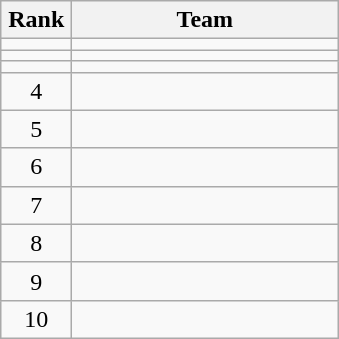<table class="wikitable" style="text-align: center;">
<tr>
<th width=40>Rank</th>
<th width=170>Team</th>
</tr>
<tr>
<td></td>
<td align="left"></td>
</tr>
<tr>
<td></td>
<td align="left"></td>
</tr>
<tr>
<td></td>
<td align="left"></td>
</tr>
<tr>
<td>4</td>
<td align="left"></td>
</tr>
<tr>
<td>5</td>
<td align="left"></td>
</tr>
<tr>
<td>6</td>
<td align="left"></td>
</tr>
<tr>
<td>7</td>
<td align="left"></td>
</tr>
<tr>
<td>8</td>
<td align="left"></td>
</tr>
<tr>
<td>9</td>
<td align="left"></td>
</tr>
<tr>
<td>10</td>
<td align="left"></td>
</tr>
</table>
